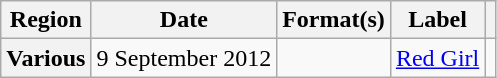<table class="wikitable plainrowheaders">
<tr>
<th scope="col">Region</th>
<th scope="col">Date</th>
<th scope="col">Format(s)</th>
<th scope="col">Label</th>
<th scope="col"></th>
</tr>
<tr>
<th scope="row">Various</th>
<td>9 September 2012</td>
<td></td>
<td><a href='#'>Red Girl</a></td>
<td align="center"></td>
</tr>
</table>
